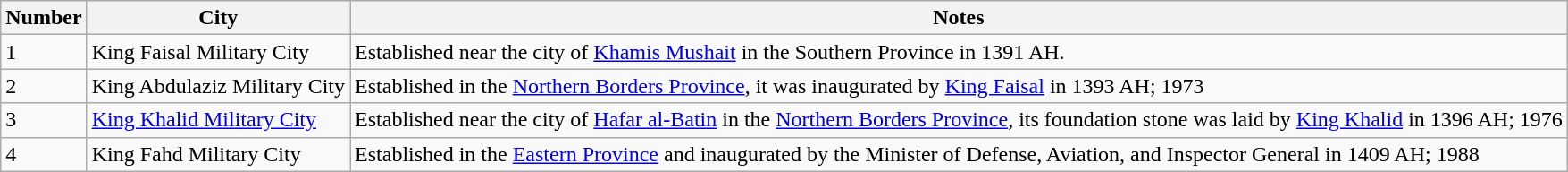<table class="wikitable sortable">
<tr>
<th>Number</th>
<th>City</th>
<th>Notes</th>
</tr>
<tr>
<td>1</td>
<td>King Faisal Military City</td>
<td>Established near the city of <a href='#'>Khamis Mushait</a> in the Southern Province in 1391 AH.</td>
</tr>
<tr>
<td>2</td>
<td>King Abdulaziz Military City</td>
<td>Established in the <a href='#'>Northern Borders Province</a>, it was inaugurated by <a href='#'>King Faisal</a> in 1393 AH; 1973</td>
</tr>
<tr>
<td>3</td>
<td><a href='#'>King Khalid Military City</a></td>
<td>Established near the city of <a href='#'>Hafar al-Batin</a> in the <a href='#'>Northern Borders Province</a>, its foundation stone was laid by <a href='#'>King Khalid</a> in 1396 AH; 1976</td>
</tr>
<tr>
<td>4</td>
<td>King Fahd Military City</td>
<td>Established in the <a href='#'>Eastern Province</a> and inaugurated by the Minister of Defense, Aviation, and Inspector General in 1409 AH; 1988</td>
</tr>
</table>
